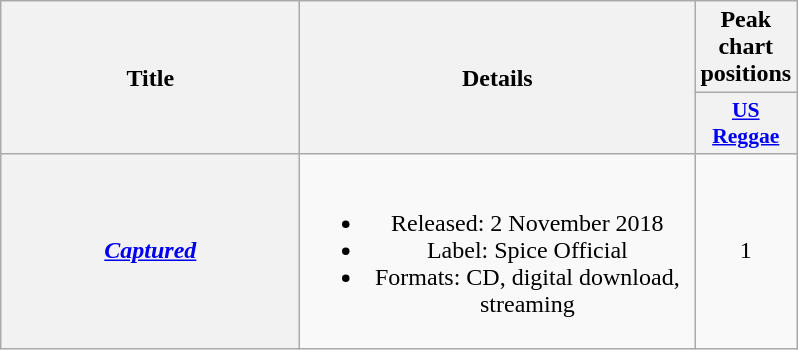<table class="wikitable plainrowheaders" style="text-align:center;">
<tr>
<th scope="col" rowspan="2" style="width:12em;">Title</th>
<th scope="col" rowspan="2" style="width:16em;">Details</th>
<th scope="col" colspan="1">Peak chart positions</th>
</tr>
<tr>
<th scope="col" style="width:2.2em;font-size:90%;"><a href='#'>US Reggae</a><br></th>
</tr>
<tr>
<th scope="row"><em><a href='#'>Captured</a></em></th>
<td><br><ul><li>Released: 2 November 2018</li><li>Label: Spice Official</li><li>Formats: CD, digital download, streaming</li></ul></td>
<td>1</td>
</tr>
</table>
